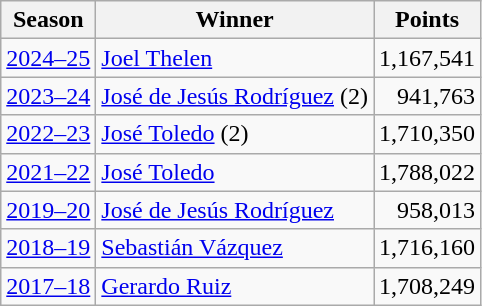<table class=wikitable>
<tr>
<th>Season</th>
<th>Winner</th>
<th>Points</th>
</tr>
<tr>
<td align=center><a href='#'>2024–25</a></td>
<td> <a href='#'>Joel Thelen</a></td>
<td align=right>1,167,541</td>
</tr>
<tr>
<td align=center><a href='#'>2023–24</a></td>
<td> <a href='#'>José de Jesús Rodríguez</a> (2)</td>
<td align=right>941,763</td>
</tr>
<tr>
<td align=center><a href='#'>2022–23</a></td>
<td> <a href='#'>José Toledo</a> (2)</td>
<td align=right>1,710,350</td>
</tr>
<tr>
<td align=center><a href='#'>2021–22</a></td>
<td> <a href='#'>José Toledo</a></td>
<td align=right>1,788,022</td>
</tr>
<tr>
<td align=center><a href='#'>2019–20</a></td>
<td> <a href='#'>José de Jesús Rodríguez</a></td>
<td align=right>958,013</td>
</tr>
<tr>
<td align=center><a href='#'>2018–19</a></td>
<td> <a href='#'>Sebastián Vázquez</a></td>
<td align=right>1,716,160</td>
</tr>
<tr>
<td align=center><a href='#'>2017–18</a></td>
<td> <a href='#'>Gerardo Ruiz</a></td>
<td align=right>1,708,249</td>
</tr>
</table>
